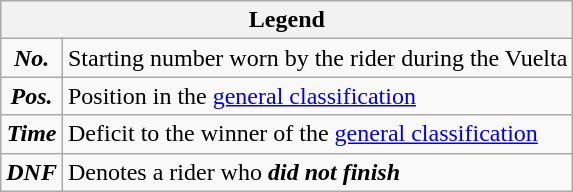<table class="wikitable">
<tr>
<th colspan=2>Legend</th>
</tr>
<tr>
<td align=center><strong><em>No.</em></strong></td>
<td>Starting number worn by the rider during the Vuelta</td>
</tr>
<tr>
<td align=center><strong><em>Pos.</em></strong></td>
<td>Position in the <a href='#'>general classification</a></td>
</tr>
<tr>
<td align=center><strong><em>Time</em></strong></td>
<td>Deficit to the winner of the <a href='#'>general classification</a></td>
</tr>
<tr>
<td align=center><strong><em>DNF</em></strong></td>
<td>Denotes a rider who <strong><em>did not finish</em></strong></td>
</tr>
</table>
